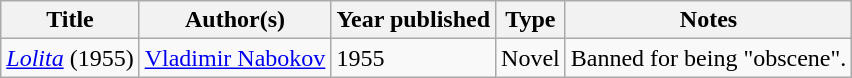<table class="wikitable sortable">
<tr>
<th>Title</th>
<th>Author(s)</th>
<th>Year published</th>
<th>Type</th>
<th class="unsortable">Notes</th>
</tr>
<tr>
<td><em><a href='#'>Lolita</a></em> (1955)</td>
<td><a href='#'>Vladimir Nabokov</a></td>
<td>1955</td>
<td>Novel</td>
<td>Banned for being "obscene".</td>
</tr>
</table>
